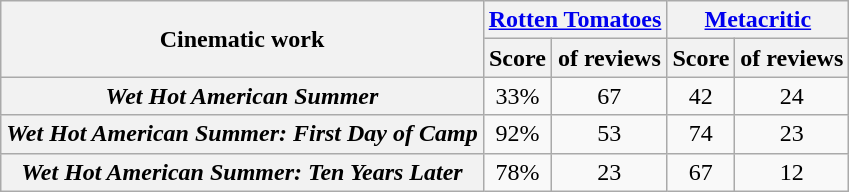<table class="wikitable sortable" style="text-align: center;">
<tr>
<th scope="col" rowspan="2">Cinematic work</th>
<th scope="col" colspan="2" data-sort-type="number"><a href='#'>Rotten Tomatoes</a></th>
<th scope="col" colspan="2" data-sort-type="number"><a href='#'>Metacritic</a></th>
</tr>
<tr>
<th scope="col">Score</th>
<th scope="col"> of reviews</th>
<th scope="col">Score</th>
<th scope="col"> of reviews</th>
</tr>
<tr>
<th scope="row"><em>Wet Hot American Summer</em></th>
<td>33%</td>
<td>67</td>
<td>42</td>
<td>24</td>
</tr>
<tr>
<th scope="row"><em>Wet Hot American Summer: First Day of Camp</em></th>
<td>92%</td>
<td>53</td>
<td>74</td>
<td>23</td>
</tr>
<tr>
<th scope="row"><em>Wet Hot American Summer: Ten Years Later</em></th>
<td>78%</td>
<td>23</td>
<td>67</td>
<td>12</td>
</tr>
</table>
